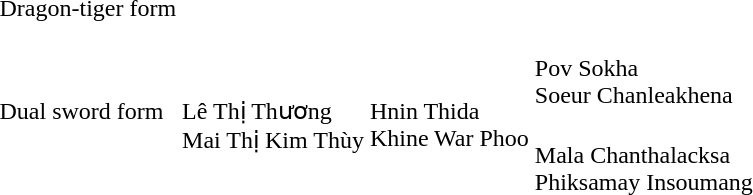<table>
<tr>
<td rowspan=2>Dragon-tiger form</td>
<td rowspan=2></td>
<td rowspan=2></td>
<td></td>
</tr>
<tr>
<td></td>
</tr>
<tr>
<td rowspan=2>Dual sword form</td>
<td rowspan=2><br>Lê Thị Thương<br>Mai Thị Kim Thùy</td>
<td rowspan=2><br>Hnin Thida<br>Khine War Phoo</td>
<td><br>Pov Sokha<br>Soeur Chanleakhena</td>
</tr>
<tr>
<td><br>Mala Chanthalacksa<br>Phiksamay Insoumang</td>
</tr>
</table>
